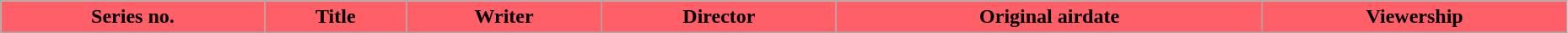<table class="wikitable plainrowheaders" style="width:98%;">
<tr>
<th style="background-color: #FF5F67;">Series no.</th>
<th style="background-color: #FF5F67;">Title</th>
<th style="background-color: #FF5F67;">Writer</th>
<th style="background-color: #FF5F67;">Director</th>
<th style="background-color: #FF5F67;">Original airdate</th>
<th style="background-color: #FF5F67;">Viewership<br></th>
</tr>
</table>
